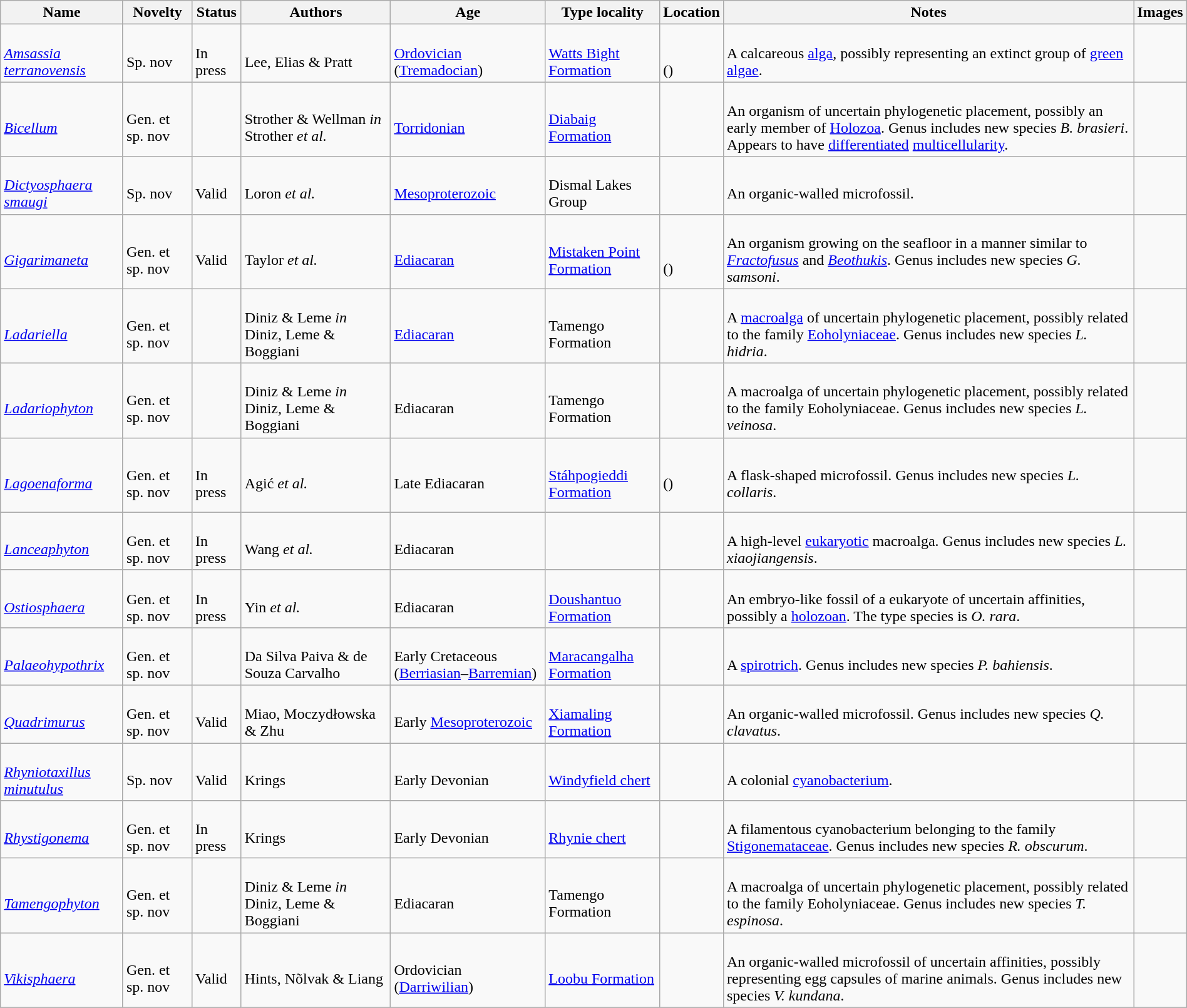<table class="wikitable sortable" align="center" width="100%">
<tr>
<th>Name</th>
<th>Novelty</th>
<th>Status</th>
<th>Authors</th>
<th>Age</th>
<th>Type locality</th>
<th>Location</th>
<th>Notes</th>
<th>Images</th>
</tr>
<tr>
<td><br><em><a href='#'>Amsassia terranovensis</a></em></td>
<td><br>Sp. nov</td>
<td><br>In press</td>
<td><br>Lee, Elias & Pratt</td>
<td><br><a href='#'>Ordovician</a> (<a href='#'>Tremadocian</a>)</td>
<td><br><a href='#'>Watts Bight Formation</a></td>
<td><br><br>()</td>
<td><br>A calcareous <a href='#'>alga</a>, possibly representing an extinct group of <a href='#'>green algae</a>.</td>
<td></td>
</tr>
<tr>
<td><br><em><a href='#'>Bicellum</a></em></td>
<td><br>Gen. et sp. nov</td>
<td></td>
<td><br>Strother & Wellman <em>in</em> Strother <em>et al.</em></td>
<td><br><a href='#'>Torridonian</a></td>
<td><br><a href='#'>Diabaig Formation</a></td>
<td><br></td>
<td><br>An organism of uncertain phylogenetic placement, possibly an early member of <a href='#'>Holozoa</a>. Genus includes new species <em>B. brasieri</em>. Appears to have <a href='#'>differentiated</a> <a href='#'>multicellularity</a>.</td>
<td></td>
</tr>
<tr>
<td><br><em><a href='#'>Dictyosphaera smaugi</a></em></td>
<td><br>Sp. nov</td>
<td><br>Valid</td>
<td><br>Loron <em>et al.</em></td>
<td><br><a href='#'>Mesoproterozoic</a></td>
<td><br>Dismal Lakes Group</td>
<td><br></td>
<td><br>An organic-walled microfossil.</td>
<td></td>
</tr>
<tr>
<td><br><em><a href='#'>Gigarimaneta</a></em></td>
<td><br>Gen. et sp. nov</td>
<td><br>Valid</td>
<td><br>Taylor <em>et al.</em></td>
<td><br><a href='#'>Ediacaran</a></td>
<td><br><a href='#'>Mistaken Point Formation</a></td>
<td><br><br>()</td>
<td><br>An organism growing on the seafloor in a manner similar to <em><a href='#'>Fractofusus</a></em> and <em><a href='#'>Beothukis</a></em>. Genus includes new species <em>G. samsoni</em>.</td>
<td></td>
</tr>
<tr>
<td><br><em><a href='#'>Ladariella</a></em></td>
<td><br>Gen. et sp. nov</td>
<td></td>
<td><br>Diniz & Leme <em>in</em> Diniz, Leme & Boggiani</td>
<td><br><a href='#'>Ediacaran</a></td>
<td><br>Tamengo Formation</td>
<td><br></td>
<td><br>A <a href='#'>macroalga</a> of uncertain phylogenetic placement, possibly related to the family <a href='#'>Eoholyniaceae</a>. Genus includes new species <em>L. hidria</em>.</td>
<td></td>
</tr>
<tr>
<td><br><em><a href='#'>Ladariophyton</a></em></td>
<td><br>Gen. et sp. nov</td>
<td></td>
<td><br>Diniz & Leme <em>in</em> Diniz, Leme & Boggiani</td>
<td><br>Ediacaran</td>
<td><br>Tamengo Formation</td>
<td><br></td>
<td><br>A macroalga of uncertain phylogenetic placement, possibly related to the family Eoholyniaceae. Genus includes new species <em>L. veinosa</em>.</td>
<td></td>
</tr>
<tr>
<td><br><em><a href='#'>Lagoenaforma</a></em></td>
<td><br>Gen. et sp. nov</td>
<td><br>In press</td>
<td><br>Agić <em>et al.</em></td>
<td><br>Late Ediacaran</td>
<td><br><a href='#'>Stáhpogieddi Formation</a></td>
<td><br><br>()<br>
<br>
</td>
<td><br>A flask-shaped microfossil. Genus includes new species <em>L. collaris</em>.</td>
<td></td>
</tr>
<tr>
<td><br><em><a href='#'>Lanceaphyton</a></em></td>
<td><br>Gen. et sp. nov</td>
<td><br>In press</td>
<td><br>Wang <em>et al.</em></td>
<td><br>Ediacaran</td>
<td></td>
<td><br></td>
<td><br>A high-level <a href='#'>eukaryotic</a> macroalga. Genus includes new species <em>L. xiaojiangensis</em>.</td>
<td></td>
</tr>
<tr>
<td><br><em><a href='#'>Ostiosphaera</a></em></td>
<td><br>Gen. et sp. nov</td>
<td><br>In press</td>
<td><br>Yin <em>et al.</em></td>
<td><br>Ediacaran</td>
<td><br><a href='#'>Doushantuo Formation</a></td>
<td><br></td>
<td><br>An embryo-like fossil of a eukaryote of uncertain affinities, possibly a <a href='#'>holozoan</a>. The type species is <em>O. rara</em>.</td>
<td></td>
</tr>
<tr>
<td><br><em><a href='#'>Palaeohypothrix</a></em></td>
<td><br>Gen. et sp. nov</td>
<td></td>
<td><br>Da Silva Paiva & de Souza Carvalho</td>
<td><br>Early Cretaceous (<a href='#'>Berriasian</a>–<a href='#'>Barremian</a>)</td>
<td><br><a href='#'>Maracangalha Formation</a></td>
<td><br></td>
<td><br>A <a href='#'>spirotrich</a>. Genus includes new species <em>P. bahiensis</em>.</td>
<td></td>
</tr>
<tr>
<td><br><em><a href='#'>Quadrimurus</a></em></td>
<td><br>Gen. et sp. nov</td>
<td><br>Valid</td>
<td><br>Miao, Moczydłowska & Zhu</td>
<td><br>Early <a href='#'>Mesoproterozoic</a></td>
<td><br><a href='#'>Xiamaling Formation</a></td>
<td><br></td>
<td><br>An organic-walled microfossil. Genus includes new species <em>Q. clavatus</em>.</td>
<td></td>
</tr>
<tr>
<td><br><em><a href='#'>Rhyniotaxillus minutulus</a></em></td>
<td><br>Sp. nov</td>
<td><br>Valid</td>
<td><br>Krings</td>
<td><br>Early Devonian</td>
<td><br><a href='#'>Windyfield chert</a></td>
<td><br></td>
<td><br>A colonial <a href='#'>cyanobacterium</a>.</td>
<td></td>
</tr>
<tr>
<td><br><em><a href='#'>Rhystigonema</a></em></td>
<td><br>Gen. et sp. nov</td>
<td><br>In press</td>
<td><br>Krings</td>
<td><br>Early Devonian</td>
<td><br><a href='#'>Rhynie chert</a></td>
<td><br></td>
<td><br>A filamentous cyanobacterium belonging to the family <a href='#'>Stigonemataceae</a>. Genus includes new species <em>R. obscurum</em>.</td>
<td></td>
</tr>
<tr>
<td><br><em><a href='#'>Tamengophyton</a></em></td>
<td><br>Gen. et sp. nov</td>
<td></td>
<td><br>Diniz & Leme <em>in</em> Diniz, Leme & Boggiani</td>
<td><br>Ediacaran</td>
<td><br>Tamengo Formation</td>
<td><br></td>
<td><br>A macroalga of uncertain phylogenetic placement, possibly related to the family Eoholyniaceae. Genus includes new species <em>T. espinosa</em>.</td>
<td></td>
</tr>
<tr>
<td><br><em><a href='#'>Vikisphaera</a></em></td>
<td><br>Gen. et sp. nov</td>
<td><br>Valid</td>
<td><br>Hints, Nõlvak & Liang</td>
<td><br>Ordovician (<a href='#'>Darriwilian</a>)</td>
<td><br><a href='#'>Loobu Formation</a></td>
<td><br><br>
<br>
<br>
</td>
<td><br>An organic-walled microfossil of uncertain affinities, possibly representing egg capsules of marine animals. Genus includes new species <em>V. kundana</em>.</td>
<td></td>
</tr>
<tr>
</tr>
</table>
